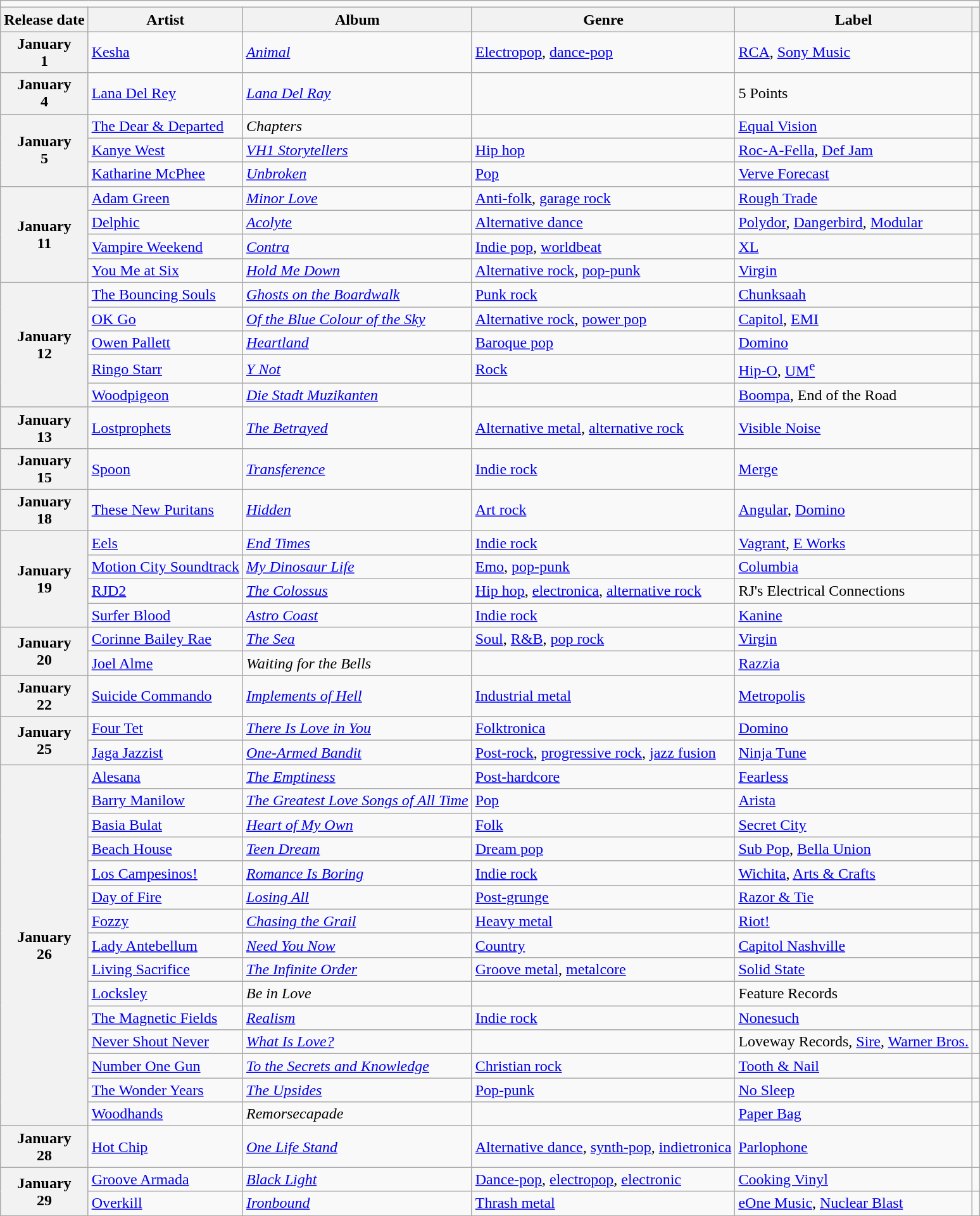<table class="wikitable plainrowheaders">
<tr>
<td colspan="6" style="text-align:center;"></td>
</tr>
<tr>
<th scope="col">Release date</th>
<th scope="col">Artist</th>
<th scope="col">Album</th>
<th scope="col">Genre</th>
<th scope="col">Label</th>
<th scope="col"></th>
</tr>
<tr>
<th scope="row" style="text-align:center;">January<br>1</th>
<td><a href='#'>Kesha</a></td>
<td><em><a href='#'>Animal</a></em></td>
<td><a href='#'>Electropop</a>, <a href='#'>dance-pop</a></td>
<td><a href='#'>RCA</a>, <a href='#'>Sony Music</a></td>
<td></td>
</tr>
<tr>
<th scope="row" style="text-align:center;">January<br>4</th>
<td><a href='#'>Lana Del Rey</a></td>
<td><em><a href='#'>Lana Del Ray</a></em></td>
<td></td>
<td>5 Points</td>
<td></td>
</tr>
<tr>
<th scope="row" rowspan="3" style="text-align:center;">January<br>5</th>
<td><a href='#'>The Dear & Departed</a></td>
<td><em>Chapters</em></td>
<td></td>
<td><a href='#'>Equal Vision</a></td>
<td></td>
</tr>
<tr>
<td><a href='#'>Kanye West</a></td>
<td><em><a href='#'>VH1 Storytellers</a></em></td>
<td><a href='#'>Hip hop</a></td>
<td><a href='#'>Roc-A-Fella</a>, <a href='#'>Def Jam</a></td>
<td></td>
</tr>
<tr>
<td><a href='#'>Katharine McPhee</a></td>
<td><em><a href='#'>Unbroken</a></em></td>
<td><a href='#'>Pop</a></td>
<td><a href='#'>Verve Forecast</a></td>
<td></td>
</tr>
<tr>
<th scope="row" rowspan="4" style="text-align:center;">January<br>11</th>
<td><a href='#'>Adam Green</a></td>
<td><em><a href='#'>Minor Love</a></em></td>
<td><a href='#'>Anti-folk</a>, <a href='#'>garage rock</a></td>
<td><a href='#'>Rough Trade</a></td>
<td></td>
</tr>
<tr>
<td><a href='#'>Delphic</a></td>
<td><em><a href='#'>Acolyte</a></em></td>
<td><a href='#'>Alternative dance</a></td>
<td><a href='#'>Polydor</a>, <a href='#'>Dangerbird</a>, <a href='#'>Modular</a></td>
<td></td>
</tr>
<tr>
<td><a href='#'>Vampire Weekend</a></td>
<td><em><a href='#'>Contra</a></em></td>
<td><a href='#'>Indie pop</a>, <a href='#'>worldbeat</a></td>
<td><a href='#'>XL</a></td>
<td></td>
</tr>
<tr>
<td><a href='#'>You Me at Six</a></td>
<td><em><a href='#'>Hold Me Down</a></em></td>
<td><a href='#'>Alternative rock</a>, <a href='#'>pop-punk</a></td>
<td><a href='#'>Virgin</a></td>
<td></td>
</tr>
<tr>
<th scope="row" rowspan="5" style="text-align:center;">January<br>12</th>
<td><a href='#'>The Bouncing Souls</a></td>
<td><em><a href='#'>Ghosts on the Boardwalk</a></em></td>
<td><a href='#'>Punk rock</a></td>
<td><a href='#'>Chunksaah</a></td>
<td></td>
</tr>
<tr>
<td><a href='#'>OK Go</a></td>
<td><em><a href='#'>Of the Blue Colour of the Sky</a></em></td>
<td><a href='#'>Alternative rock</a>, <a href='#'>power pop</a></td>
<td><a href='#'>Capitol</a>, <a href='#'>EMI</a></td>
<td></td>
</tr>
<tr>
<td><a href='#'>Owen Pallett</a></td>
<td><em><a href='#'>Heartland</a></em></td>
<td><a href='#'>Baroque pop</a></td>
<td><a href='#'>Domino</a></td>
<td></td>
</tr>
<tr>
<td><a href='#'>Ringo Starr</a></td>
<td><em><a href='#'>Y Not</a></em></td>
<td><a href='#'>Rock</a></td>
<td><a href='#'>Hip-O</a>, <a href='#'>UM<sup>e</sup></a></td>
<td></td>
</tr>
<tr>
<td><a href='#'>Woodpigeon</a></td>
<td><em><a href='#'>Die Stadt Muzikanten</a></em></td>
<td></td>
<td><a href='#'>Boompa</a>, End of the Road</td>
<td></td>
</tr>
<tr>
<th scope="row" style="text-align:center;">January<br>13</th>
<td><a href='#'>Lostprophets</a></td>
<td><em><a href='#'>The Betrayed</a></em></td>
<td><a href='#'>Alternative metal</a>, <a href='#'>alternative rock</a></td>
<td><a href='#'>Visible Noise</a></td>
<td></td>
</tr>
<tr>
<th scope="row" style="text-align:center;">January<br>15</th>
<td><a href='#'>Spoon</a></td>
<td><em><a href='#'>Transference</a></em></td>
<td><a href='#'>Indie rock</a></td>
<td><a href='#'>Merge</a></td>
<td></td>
</tr>
<tr>
<th scope="row" style="text-align:center;">January<br>18</th>
<td><a href='#'>These New Puritans</a></td>
<td><em><a href='#'>Hidden</a></em></td>
<td><a href='#'>Art rock</a></td>
<td><a href='#'>Angular</a>, <a href='#'>Domino</a></td>
<td></td>
</tr>
<tr>
<th scope="row" rowspan="4" style="text-align:center;">January<br>19</th>
<td><a href='#'>Eels</a></td>
<td><em><a href='#'>End Times</a></em></td>
<td><a href='#'>Indie rock</a></td>
<td><a href='#'>Vagrant</a>, <a href='#'>E Works</a></td>
<td></td>
</tr>
<tr>
<td><a href='#'>Motion City Soundtrack</a></td>
<td><em><a href='#'>My Dinosaur Life</a></em></td>
<td><a href='#'>Emo</a>, <a href='#'>pop-punk</a></td>
<td><a href='#'>Columbia</a></td>
<td></td>
</tr>
<tr>
<td><a href='#'>RJD2</a></td>
<td><em><a href='#'>The Colossus</a></em></td>
<td><a href='#'>Hip hop</a>, <a href='#'>electronica</a>, <a href='#'>alternative rock</a></td>
<td>RJ's Electrical Connections</td>
<td></td>
</tr>
<tr>
<td><a href='#'>Surfer Blood</a></td>
<td><em><a href='#'>Astro Coast</a></em></td>
<td><a href='#'>Indie rock</a></td>
<td><a href='#'>Kanine</a></td>
<td></td>
</tr>
<tr>
<th scope="row" rowspan="2" style="text-align:center;">January<br>20</th>
<td><a href='#'>Corinne Bailey Rae</a></td>
<td><em><a href='#'>The Sea</a></em></td>
<td><a href='#'>Soul</a>, <a href='#'>R&B</a>, <a href='#'>pop rock</a></td>
<td><a href='#'>Virgin</a></td>
<td></td>
</tr>
<tr>
<td><a href='#'>Joel Alme</a></td>
<td><em>Waiting for the Bells</em></td>
<td></td>
<td><a href='#'>Razzia</a></td>
<td></td>
</tr>
<tr>
<th scope="row" style="text-align:center;">January<br>22</th>
<td><a href='#'>Suicide Commando</a></td>
<td><em><a href='#'>Implements of Hell</a></em></td>
<td><a href='#'>Industrial metal</a></td>
<td><a href='#'>Metropolis</a></td>
<td></td>
</tr>
<tr>
<th scope="row" rowspan="2" style="text-align:center;">January<br>25</th>
<td><a href='#'>Four Tet</a></td>
<td><em><a href='#'>There Is Love in You</a></em></td>
<td><a href='#'>Folktronica</a></td>
<td><a href='#'>Domino</a></td>
<td></td>
</tr>
<tr>
<td><a href='#'>Jaga Jazzist</a></td>
<td><em><a href='#'>One-Armed Bandit</a></em></td>
<td><a href='#'>Post-rock</a>, <a href='#'>progressive rock</a>, <a href='#'>jazz fusion</a></td>
<td><a href='#'>Ninja Tune</a></td>
<td></td>
</tr>
<tr>
<th scope="row" rowspan="15" style="text-align:center;">January<br>26</th>
<td><a href='#'>Alesana</a></td>
<td><em><a href='#'>The Emptiness</a></em></td>
<td><a href='#'>Post-hardcore</a></td>
<td><a href='#'>Fearless</a></td>
<td></td>
</tr>
<tr>
<td><a href='#'>Barry Manilow</a></td>
<td><em><a href='#'>The Greatest Love Songs of All Time</a></em></td>
<td><a href='#'>Pop</a></td>
<td><a href='#'>Arista</a></td>
<td></td>
</tr>
<tr>
<td><a href='#'>Basia Bulat</a></td>
<td><em><a href='#'>Heart of My Own</a></em></td>
<td><a href='#'>Folk</a></td>
<td><a href='#'>Secret City</a></td>
<td></td>
</tr>
<tr>
<td><a href='#'>Beach House</a></td>
<td><em><a href='#'>Teen Dream</a></em></td>
<td><a href='#'>Dream pop</a></td>
<td><a href='#'>Sub Pop</a>, <a href='#'>Bella Union</a></td>
<td></td>
</tr>
<tr>
<td><a href='#'>Los Campesinos!</a></td>
<td><em><a href='#'>Romance Is Boring</a></em></td>
<td><a href='#'>Indie rock</a></td>
<td><a href='#'>Wichita</a>, <a href='#'>Arts & Crafts</a></td>
<td></td>
</tr>
<tr>
<td><a href='#'>Day of Fire</a></td>
<td><em><a href='#'>Losing All</a></em></td>
<td><a href='#'>Post-grunge</a></td>
<td><a href='#'>Razor & Tie</a></td>
<td></td>
</tr>
<tr>
<td><a href='#'>Fozzy</a></td>
<td><em><a href='#'>Chasing the Grail</a></em></td>
<td><a href='#'>Heavy metal</a></td>
<td><a href='#'>Riot!</a></td>
<td></td>
</tr>
<tr>
<td><a href='#'>Lady Antebellum</a></td>
<td><em><a href='#'>Need You Now</a></em></td>
<td><a href='#'>Country</a></td>
<td><a href='#'>Capitol Nashville</a></td>
<td></td>
</tr>
<tr>
<td><a href='#'>Living Sacrifice</a></td>
<td><em><a href='#'>The Infinite Order</a></em></td>
<td><a href='#'>Groove metal</a>, <a href='#'>metalcore</a></td>
<td><a href='#'>Solid State</a></td>
<td></td>
</tr>
<tr>
<td><a href='#'>Locksley</a></td>
<td><em>Be in Love</em></td>
<td></td>
<td>Feature Records</td>
<td></td>
</tr>
<tr>
<td><a href='#'>The Magnetic Fields</a></td>
<td><em><a href='#'>Realism</a></em></td>
<td><a href='#'>Indie rock</a></td>
<td><a href='#'>Nonesuch</a></td>
<td></td>
</tr>
<tr>
<td><a href='#'>Never Shout Never</a></td>
<td><em><a href='#'>What Is Love?</a></em></td>
<td></td>
<td>Loveway Records, <a href='#'>Sire</a>, <a href='#'>Warner Bros.</a></td>
<td></td>
</tr>
<tr>
<td><a href='#'>Number One Gun</a></td>
<td><em><a href='#'>To the Secrets and Knowledge</a></em></td>
<td><a href='#'>Christian rock</a></td>
<td><a href='#'>Tooth & Nail</a></td>
<td></td>
</tr>
<tr>
<td><a href='#'>The Wonder Years</a></td>
<td><em><a href='#'>The Upsides</a></em></td>
<td><a href='#'>Pop-punk</a></td>
<td><a href='#'>No Sleep</a></td>
<td></td>
</tr>
<tr>
<td><a href='#'>Woodhands</a></td>
<td><em>Remorsecapade</em></td>
<td></td>
<td><a href='#'>Paper Bag</a></td>
<td></td>
</tr>
<tr>
<th scope="row" style="text-align:center;">January<br>28</th>
<td><a href='#'>Hot Chip</a></td>
<td><em><a href='#'>One Life Stand</a></em></td>
<td><a href='#'>Alternative dance</a>, <a href='#'>synth-pop</a>, <a href='#'>indietronica</a></td>
<td><a href='#'>Parlophone</a></td>
<td></td>
</tr>
<tr>
<th scope="row" rowspan="2" style="text-align:center;">January<br>29</th>
<td><a href='#'>Groove Armada</a></td>
<td><em><a href='#'>Black Light</a></em></td>
<td><a href='#'>Dance-pop</a>, <a href='#'>electropop</a>, <a href='#'>electronic</a></td>
<td><a href='#'>Cooking Vinyl</a></td>
<td></td>
</tr>
<tr>
<td><a href='#'>Overkill</a></td>
<td><em><a href='#'>Ironbound</a></em></td>
<td><a href='#'>Thrash metal</a></td>
<td><a href='#'>eOne Music</a>, <a href='#'>Nuclear Blast</a></td>
<td></td>
</tr>
</table>
